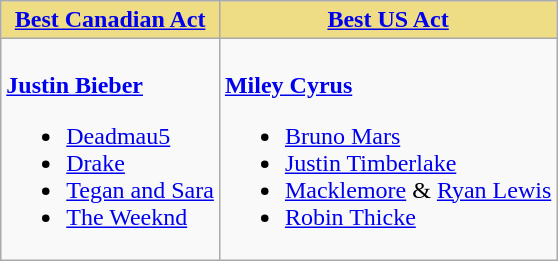<table class=wikitable style="width=100%">
<tr>
<th style="background:#EEDD85; width=50%"><a href='#'>Best Canadian Act</a></th>
<th style="background:#EEDD85; width=50%"><a href='#'>Best US Act</a></th>
</tr>
<tr>
<td valign="top"><br><strong><a href='#'>Justin Bieber</a></strong><ul><li><a href='#'>Deadmau5</a></li><li><a href='#'>Drake</a></li><li><a href='#'>Tegan and Sara</a></li><li><a href='#'>The Weeknd</a></li></ul></td>
<td valign="top"><br><strong><a href='#'>Miley Cyrus</a></strong><ul><li><a href='#'>Bruno Mars</a></li><li><a href='#'>Justin Timberlake</a></li><li><a href='#'>Macklemore</a> & <a href='#'>Ryan Lewis</a></li><li><a href='#'>Robin Thicke</a></li></ul></td>
</tr>
</table>
